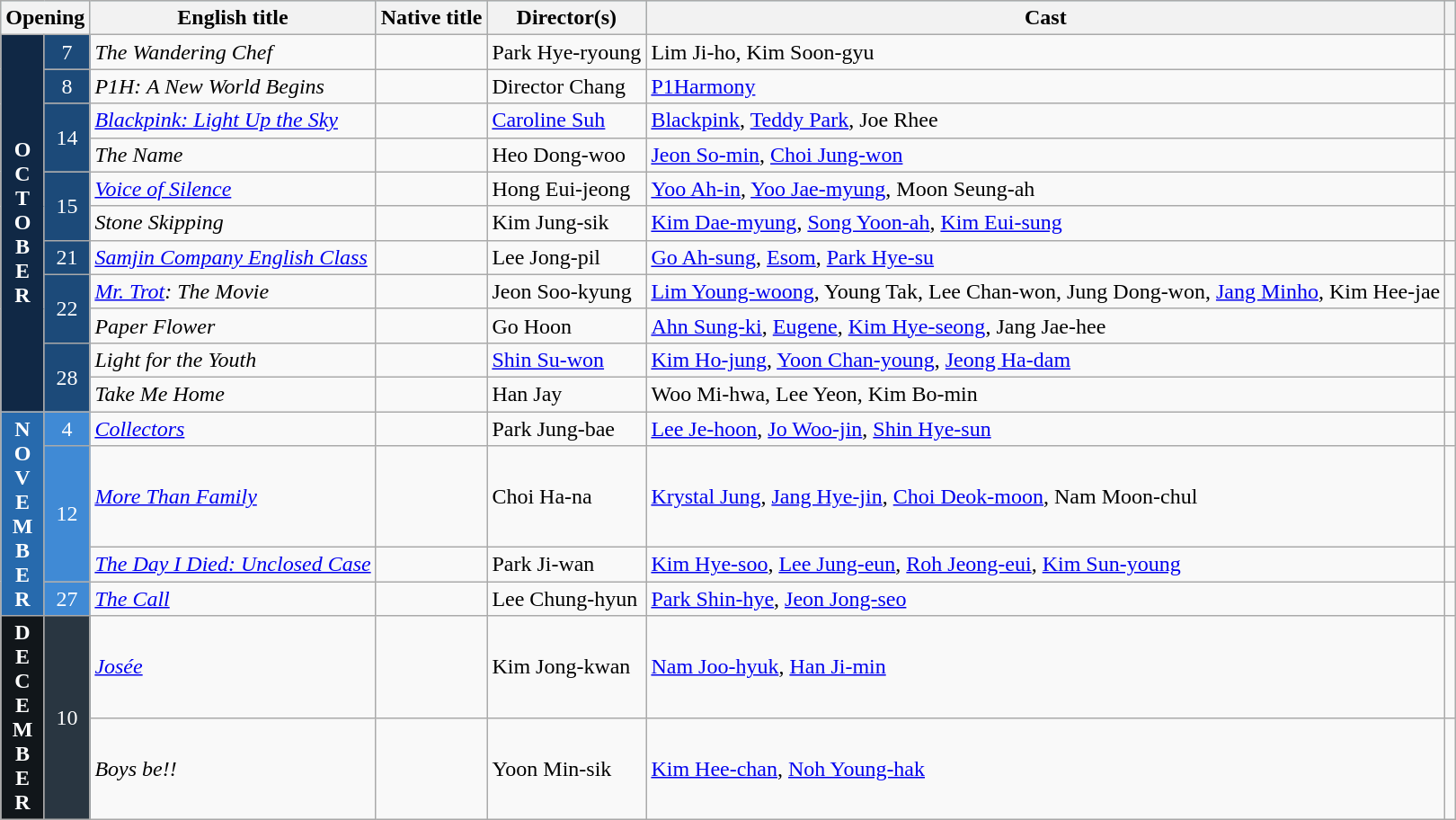<table class="wikitable sortable">
<tr style="background:#b0e0e6; text-align:center">
<th colspan="2">Opening</th>
<th>English title</th>
<th>Native title</th>
<th>Director(s)</th>
<th>Cast</th>
<th class="unsortable"></th>
</tr>
<tr>
<th rowspan="11" style="text-align:center; background:#102845; color:white">O<br>C<br>T<br>O<br>B<br>E<br>R</th>
<td rowspan="1" style="text-align:center; background:#1C4A79; color:white;">7</td>
<td><em>The Wandering Chef</em></td>
<td></td>
<td>Park Hye-ryoung</td>
<td>Lim Ji-ho, Kim Soon-gyu</td>
<td></td>
</tr>
<tr>
<td rowspan="1" style="text-align:center; background:#1C4A79; color:white;">8</td>
<td><em>P1H: A New World Begins</em></td>
<td></td>
<td>Director Chang</td>
<td><a href='#'>P1Harmony</a></td>
<td></td>
</tr>
<tr>
<td rowspan="2" style="text-align:center; background:#1C4A79; color:white;">14</td>
<td><em><a href='#'>Blackpink: Light Up the Sky</a></em></td>
<td></td>
<td><a href='#'>Caroline Suh</a></td>
<td><a href='#'>Blackpink</a>, <a href='#'>Teddy Park</a>, Joe Rhee</td>
<td></td>
</tr>
<tr>
<td><em>The Name</em></td>
<td></td>
<td>Heo Dong-woo</td>
<td><a href='#'>Jeon So-min</a>, <a href='#'>Choi Jung-won</a></td>
<td></td>
</tr>
<tr>
<td rowspan="2" style="text-align:center; background:#1C4A79; color:white;">15</td>
<td><em><a href='#'>Voice of Silence</a></em></td>
<td></td>
<td>Hong Eui-jeong</td>
<td><a href='#'>Yoo Ah-in</a>, <a href='#'>Yoo Jae-myung</a>, Moon Seung-ah</td>
<td></td>
</tr>
<tr>
<td><em>Stone Skipping</em></td>
<td></td>
<td>Kim Jung-sik</td>
<td><a href='#'>Kim Dae-myung</a>, <a href='#'>Song Yoon-ah</a>, <a href='#'>Kim Eui-sung</a></td>
<td></td>
</tr>
<tr>
<td rowspan="1" style="text-align:center; background:#1C4A79; color:white;">21</td>
<td><em><a href='#'>Samjin Company English Class</a></em></td>
<td></td>
<td>Lee Jong-pil</td>
<td><a href='#'>Go Ah-sung</a>, <a href='#'>Esom</a>, <a href='#'>Park Hye-su</a></td>
<td></td>
</tr>
<tr>
<td rowspan="2" style="text-align:center; background:#1C4A79; color:white;">22</td>
<td><em><a href='#'>Mr. Trot</a>: The Movie</em></td>
<td></td>
<td>Jeon Soo-kyung</td>
<td><a href='#'>Lim Young-woong</a>, Young Tak, Lee Chan-won, Jung Dong-won, <a href='#'>Jang Minho</a>, Kim Hee-jae</td>
<td></td>
</tr>
<tr>
<td><em>Paper Flower</em></td>
<td></td>
<td>Go Hoon</td>
<td><a href='#'>Ahn Sung-ki</a>, <a href='#'>Eugene</a>, <a href='#'>Kim Hye-seong</a>, Jang Jae-hee</td>
<td></td>
</tr>
<tr>
<td rowspan="2" style="text-align:center; background:#1C4A79; color:white;">28</td>
<td><em>Light for the Youth</em></td>
<td></td>
<td><a href='#'>Shin Su-won</a></td>
<td><a href='#'>Kim Ho-jung</a>, <a href='#'>Yoon Chan-young</a>, <a href='#'>Jeong Ha-dam</a></td>
<td></td>
</tr>
<tr>
<td><em>Take Me Home</em></td>
<td></td>
<td>Han Jay</td>
<td>Woo Mi-hwa, Lee Yeon, Kim Bo-min</td>
<td></td>
</tr>
<tr>
<th rowspan="4" style="text-align:center; background:#276AAD; color:white;">N<br>O<br>V<br>E<br>M<br>B<br>E<br>R</th>
<td rowspan="1" style="text-align:center; background:#408AD5; color:white;">4</td>
<td><em><a href='#'>Collectors</a></em></td>
<td></td>
<td>Park Jung-bae</td>
<td><a href='#'>Lee Je-hoon</a>, <a href='#'>Jo Woo-jin</a>, <a href='#'>Shin Hye-sun</a></td>
<td></td>
</tr>
<tr>
<td rowspan="2" style="text-align:center; background:#408AD5; color:white;">12</td>
<td><em><a href='#'>More Than Family</a></em></td>
<td></td>
<td>Choi Ha-na</td>
<td><a href='#'>Krystal Jung</a>, <a href='#'>Jang Hye-jin</a>, <a href='#'>Choi Deok-moon</a>, Nam Moon-chul</td>
<td></td>
</tr>
<tr>
<td><em><a href='#'>The Day I Died: Unclosed Case</a></em></td>
<td></td>
<td>Park Ji-wan</td>
<td><a href='#'>Kim Hye-soo</a>, <a href='#'>Lee Jung-eun</a>, <a href='#'>Roh Jeong-eui</a>, <a href='#'>Kim Sun-young</a></td>
<td></td>
</tr>
<tr>
<td rowspan="1" style="text-align:center; background:#408AD5; color:white;">27</td>
<td><em><a href='#'>The Call</a></em></td>
<td></td>
<td>Lee Chung-hyun</td>
<td><a href='#'>Park Shin-hye</a>, <a href='#'>Jeon Jong-seo</a></td>
<td></td>
</tr>
<tr>
<th rowspan="2" style="text-align:center; background:#11161A; color:white;">D<br>E<br>C<br>E<br>M<br>B<br>E<br>R</th>
<td rowspan="2" style="text-align:center; background:#293641; color:white;">10</td>
<td><em><a href='#'>Josée</a></em></td>
<td></td>
<td>Kim Jong-kwan</td>
<td><a href='#'>Nam Joo-hyuk</a>, <a href='#'>Han Ji-min</a></td>
<td></td>
</tr>
<tr>
<td><em>Boys be!!</em></td>
<td></td>
<td>Yoon Min-sik</td>
<td><a href='#'>Kim Hee-chan</a>, <a href='#'>Noh Young-hak</a></td>
<td></td>
</tr>
</table>
